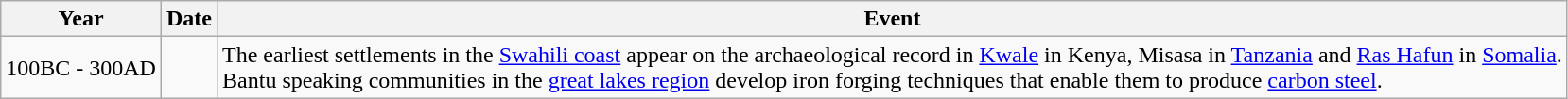<table class="wikitable">
<tr>
<th>Year</th>
<th>Date</th>
<th>Event</th>
</tr>
<tr>
<td>100BC - 300AD</td>
<td></td>
<td>The earliest settlements in the <a href='#'>Swahili coast</a> appear on the archaeological record in <a href='#'>Kwale</a> in Kenya, Misasa in <a href='#'>Tanzania</a> and <a href='#'>Ras Hafun</a> in <a href='#'>Somalia</a>.<br>Bantu speaking communities in the <a href='#'>great lakes region</a> develop iron forging techniques that enable them to produce <a href='#'>carbon steel</a>.</td>
</tr>
</table>
